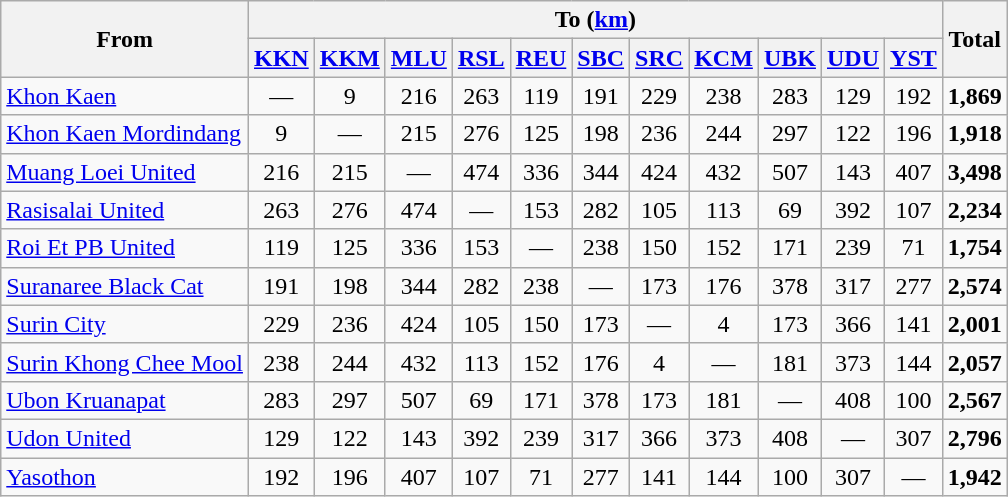<table class="wikitable sortable">
<tr>
<th rowspan=2>From</th>
<th colspan=11>To (<a href='#'>km</a>)</th>
<th rowspan=2>Total</th>
</tr>
<tr>
<th><a href='#'>KKN</a></th>
<th><a href='#'>KKM</a></th>
<th><a href='#'>MLU</a></th>
<th><a href='#'>RSL</a></th>
<th><a href='#'>REU</a></th>
<th><a href='#'>SBC</a></th>
<th><a href='#'>SRC</a></th>
<th><a href='#'>KCM</a></th>
<th><a href='#'>UBK</a></th>
<th><a href='#'>UDU</a></th>
<th><a href='#'>YST</a></th>
</tr>
<tr>
<td><a href='#'>Khon Kaen</a></td>
<td align="center">—</td>
<td align="center">9</td>
<td align="center">216</td>
<td align="center">263</td>
<td align="center">119</td>
<td align="center">191</td>
<td align="center">229</td>
<td align="center">238</td>
<td align="center">283</td>
<td align="center">129</td>
<td align="center">192</td>
<td align="center"><strong>1,869</strong></td>
</tr>
<tr>
<td><a href='#'>Khon Kaen Mordindang</a></td>
<td align="center">9</td>
<td align="center">—</td>
<td align="center">215</td>
<td align="center">276</td>
<td align="center">125</td>
<td align="center">198</td>
<td align="center">236</td>
<td align="center">244</td>
<td align="center">297</td>
<td align="center">122</td>
<td align="center">196</td>
<td align="center"><strong>1,918</strong></td>
</tr>
<tr>
<td><a href='#'>Muang Loei United</a></td>
<td align="center">216</td>
<td align="center">215</td>
<td align="center">—</td>
<td align="center">474</td>
<td align="center">336</td>
<td align="center">344</td>
<td align="center">424</td>
<td align="center">432</td>
<td align="center">507</td>
<td align="center">143</td>
<td align="center">407</td>
<td align="center"><strong>3,498</strong></td>
</tr>
<tr>
<td><a href='#'>Rasisalai United</a></td>
<td align="center">263</td>
<td align="center">276</td>
<td align="center">474</td>
<td align="center">—</td>
<td align="center">153</td>
<td align="center">282</td>
<td align="center">105</td>
<td align="center">113</td>
<td align="center">69</td>
<td align="center">392</td>
<td align="center">107</td>
<td align="center"><strong>2,234</strong></td>
</tr>
<tr>
<td><a href='#'>Roi Et PB United</a></td>
<td align="center">119</td>
<td align="center">125</td>
<td align="center">336</td>
<td align="center">153</td>
<td align="center">—</td>
<td align="center">238</td>
<td align="center">150</td>
<td align="center">152</td>
<td align="center">171</td>
<td align="center">239</td>
<td align="center">71</td>
<td align="center"><strong>1,754</strong></td>
</tr>
<tr>
<td><a href='#'>Suranaree Black Cat</a></td>
<td align="center">191</td>
<td align="center">198</td>
<td align="center">344</td>
<td align="center">282</td>
<td align="center">238</td>
<td align="center">—</td>
<td align="center">173</td>
<td align="center">176</td>
<td align="center">378</td>
<td align="center">317</td>
<td align="center">277</td>
<td align="center"><strong>2,574</strong></td>
</tr>
<tr>
<td><a href='#'>Surin City</a></td>
<td align="center">229</td>
<td align="center">236</td>
<td align="center">424</td>
<td align="center">105</td>
<td align="center">150</td>
<td align="center">173</td>
<td align="center">—</td>
<td align="center">4</td>
<td align="center">173</td>
<td align="center">366</td>
<td align="center">141</td>
<td align="center"><strong>2,001</strong></td>
</tr>
<tr>
<td><a href='#'>Surin Khong Chee Mool</a></td>
<td align="center">238</td>
<td align="center">244</td>
<td align="center">432</td>
<td align="center">113</td>
<td align="center">152</td>
<td align="center">176</td>
<td align="center">4</td>
<td align="center">—</td>
<td align="center">181</td>
<td align="center">373</td>
<td align="center">144</td>
<td align="center"><strong>2,057</strong></td>
</tr>
<tr>
<td><a href='#'>Ubon Kruanapat</a></td>
<td align="center">283</td>
<td align="center">297</td>
<td align="center">507</td>
<td align="center">69</td>
<td align="center">171</td>
<td align="center">378</td>
<td align="center">173</td>
<td align="center">181</td>
<td align="center">—</td>
<td align="center">408</td>
<td align="center">100</td>
<td align="center"><strong>2,567</strong></td>
</tr>
<tr>
<td><a href='#'>Udon United</a></td>
<td align="center">129</td>
<td align="center">122</td>
<td align="center">143</td>
<td align="center">392</td>
<td align="center">239</td>
<td align="center">317</td>
<td align="center">366</td>
<td align="center">373</td>
<td align="center">408</td>
<td align="center">—</td>
<td align="center">307</td>
<td align="center"><strong>2,796</strong></td>
</tr>
<tr>
<td><a href='#'>Yasothon</a></td>
<td align="center">192</td>
<td align="center">196</td>
<td align="center">407</td>
<td align="center">107</td>
<td align="center">71</td>
<td align="center">277</td>
<td align="center">141</td>
<td align="center">144</td>
<td align="center">100</td>
<td align="center">307</td>
<td align="center">—</td>
<td align="center"><strong>1,942</strong></td>
</tr>
</table>
